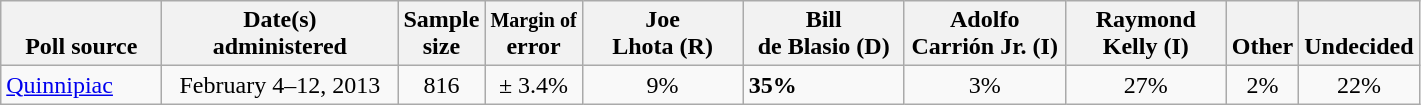<table class="wikitable">
<tr valign= bottom>
<th style="width:100px;">Poll source</th>
<th style="width:150px;">Date(s)<br>administered</th>
<th class=small>Sample<br>size</th>
<th><small>Margin of</small><br>error</th>
<th style="width:100px;">Joe<br>Lhota (R)</th>
<th style="width:100px;">Bill<br>de Blasio (D)</th>
<th style="width:100px;">Adolfo<br>Carrión Jr. (I)</th>
<th style="width:100px;">Raymond<br>Kelly (I)</th>
<th>Other</th>
<th>Undecided</th>
</tr>
<tr>
<td><a href='#'>Quinnipiac</a></td>
<td align=center>February 4–12, 2013</td>
<td align=center>816</td>
<td align=center>± 3.4%</td>
<td align=center>9%</td>
<td><strong>35%</strong></td>
<td align=center>3%</td>
<td align=center>27%</td>
<td align=center>2%</td>
<td align=center>22%</td>
</tr>
</table>
